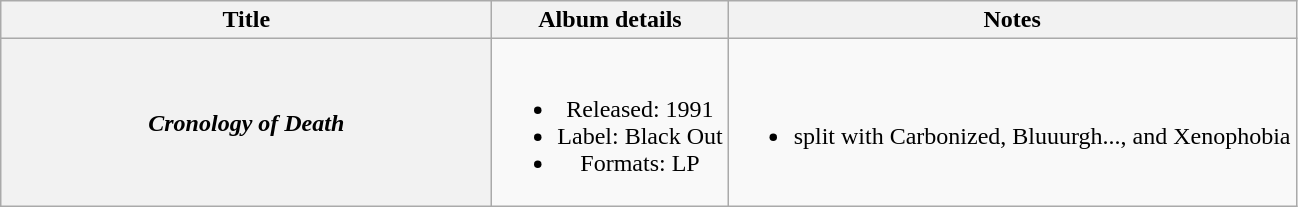<table class="wikitable plainrowheaders" style="text-align:center;">
<tr>
<th scope="col" style="width:20em;">Title</th>
<th scope="col">Album details</th>
<th scope="col">Notes</th>
</tr>
<tr>
<th scope="row"><em>Cronology of Death</em></th>
<td><br><ul><li>Released: 1991</li><li>Label: Black Out</li><li>Formats: LP</li></ul></td>
<td><br><ul><li>split with Carbonized, Bluuurgh..., and Xenophobia</li></ul></td>
</tr>
</table>
